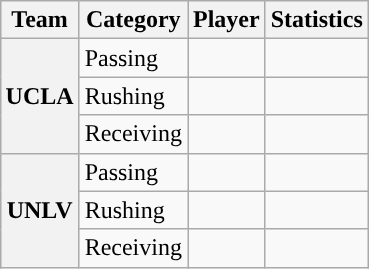<table class="wikitable" style="float:right">
<tr>
<th>Team</th>
<th>Category</th>
<th>Player</th>
<th>Statistics</th>
</tr>
<tr>
<th rowspan=3>UCLA</th>
<td>Passing</td>
<td></td>
<td></td>
</tr>
<tr>
<td>Rushing</td>
<td></td>
<td></td>
</tr>
<tr>
<td>Receiving</td>
<td></td>
<td></td>
</tr>
<tr>
<th rowspan=3>UNLV</th>
<td>Passing</td>
<td></td>
<td></td>
</tr>
<tr>
<td>Rushing</td>
<td></td>
<td></td>
</tr>
<tr>
<td>Receiving</td>
<td></td>
<td></td>
</tr>
</table>
